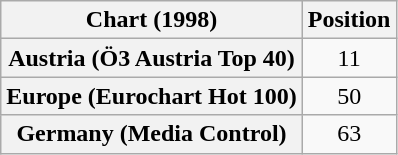<table class="wikitable sortable plainrowheaders" style="text-align:center">
<tr>
<th>Chart (1998)</th>
<th>Position</th>
</tr>
<tr>
<th scope="row">Austria (Ö3 Austria Top 40)</th>
<td>11</td>
</tr>
<tr>
<th scope="row">Europe (Eurochart Hot 100)</th>
<td>50</td>
</tr>
<tr>
<th scope="row">Germany (Media Control)</th>
<td>63</td>
</tr>
</table>
